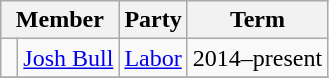<table class="wikitable">
<tr>
<th colspan="2">Member</th>
<th>Party</th>
<th>Term</th>
</tr>
<tr>
<td> </td>
<td><a href='#'>Josh Bull</a></td>
<td><a href='#'>Labor</a></td>
<td>2014–present</td>
</tr>
<tr>
</tr>
</table>
